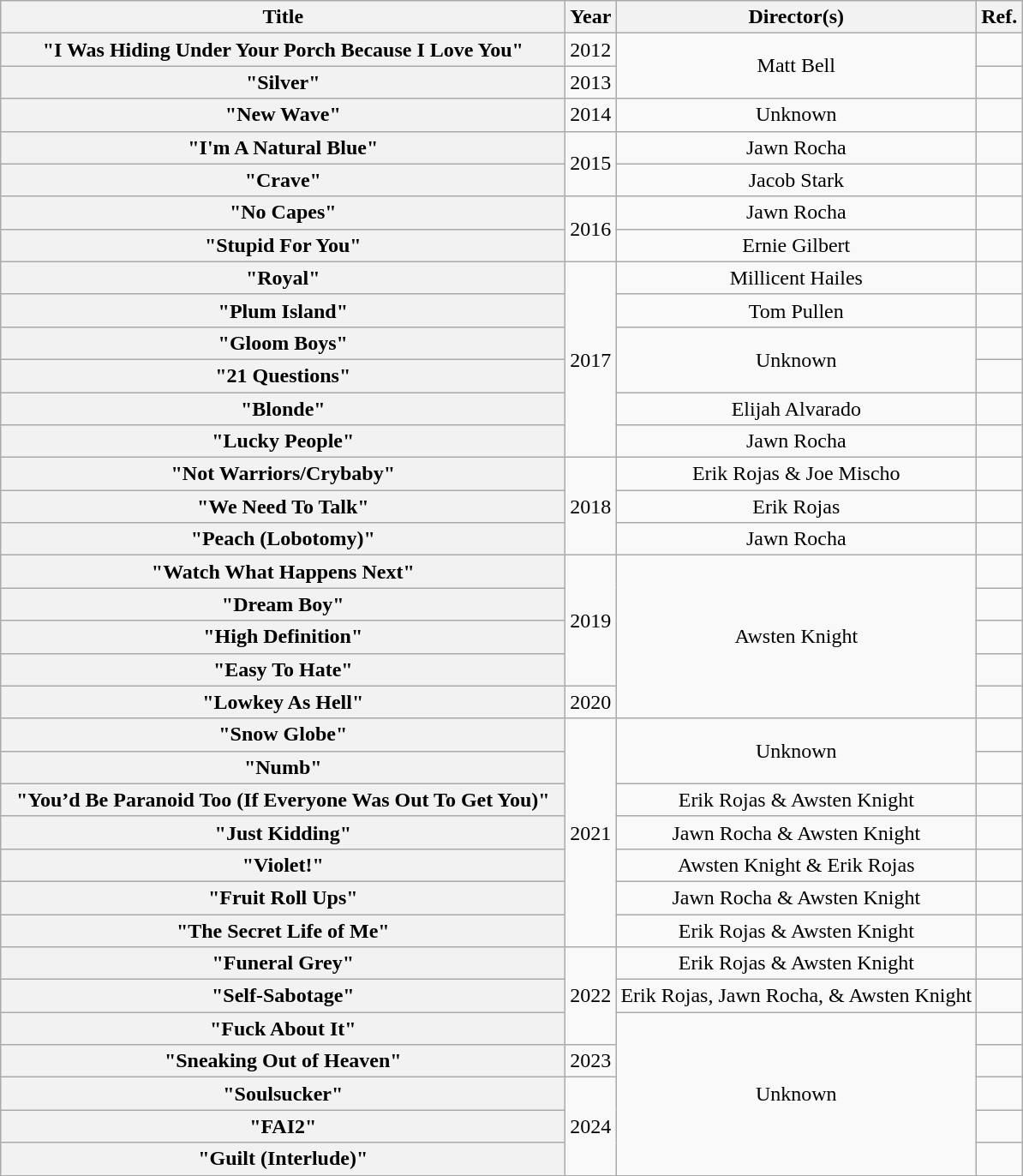<table class="wikitable plainrowheaders" style="text-align:center;" id="musicvideostable">
<tr>
<th scope="col" style="width:27em;">Title</th>
<th scope="col">Year</th>
<th scope="col">Director(s)</th>
<th scope="col">Ref.</th>
</tr>
<tr>
<th scope="row">"I Was Hiding Under Your Porch Because I Love You"</th>
<td>2012</td>
<td rowspan=2>Matt Bell</td>
<td></td>
</tr>
<tr>
<th scope="row">"Silver"</th>
<td>2013</td>
<td></td>
</tr>
<tr>
<th scope="row">"New Wave"</th>
<td>2014</td>
<td>Unknown</td>
<td></td>
</tr>
<tr>
<th scope="row">"I'm A Natural Blue"</th>
<td rowspan=2>2015</td>
<td>Jawn Rocha</td>
<td></td>
</tr>
<tr>
<th scope="row">"Crave"</th>
<td>Jacob Stark</td>
<td></td>
</tr>
<tr>
<th scope="row">"No Capes"</th>
<td rowspan=2>2016</td>
<td>Jawn Rocha</td>
<td></td>
</tr>
<tr>
<th scope="row">"Stupid For You"</th>
<td>Ernie Gilbert</td>
<td></td>
</tr>
<tr>
<th scope="row">"Royal"</th>
<td rowspan=6>2017</td>
<td>Millicent Hailes</td>
<td></td>
</tr>
<tr>
<th scope="row">"Plum Island"</th>
<td>Tom Pullen</td>
<td></td>
</tr>
<tr>
<th scope="row">"Gloom Boys"</th>
<td rowspan=2>Unknown</td>
<td></td>
</tr>
<tr>
<th scope="row">"21 Questions"</th>
<td></td>
</tr>
<tr>
<th scope="row">"Blonde"</th>
<td>Elijah Alvarado</td>
<td></td>
</tr>
<tr>
<th scope="row">"Lucky People"</th>
<td>Jawn Rocha</td>
<td></td>
</tr>
<tr>
<th scope="row">"Not Warriors/Crybaby"</th>
<td rowspan=3>2018</td>
<td>Erik Rojas & Joe Mischo</td>
<td></td>
</tr>
<tr>
<th scope="row">"We Need To Talk"</th>
<td>Erik Rojas</td>
<td></td>
</tr>
<tr>
<th scope="row">"Peach (Lobotomy)"</th>
<td>Jawn Rocha</td>
<td></td>
</tr>
<tr>
<th scope="row">"Watch What Happens Next"</th>
<td rowspan=4>2019</td>
<td rowspan=5>Awsten Knight</td>
<td></td>
</tr>
<tr>
<th scope="row">"Dream Boy"</th>
<td></td>
</tr>
<tr>
<th scope="row">"High Definition"</th>
<td></td>
</tr>
<tr>
<th scope='row'>"Easy To Hate"</th>
<td></td>
</tr>
<tr>
<th scope="row">"Lowkey As Hell"</th>
<td>2020</td>
<td></td>
</tr>
<tr>
<th scope="row">"Snow Globe"</th>
<td rowspan=7>2021</td>
<td rowspan=2>Unknown</td>
<td></td>
</tr>
<tr>
<th scope="row">"Numb"</th>
<td></td>
</tr>
<tr>
<th scope="row">"You’d Be Paranoid Too (If Everyone Was Out To Get You)"</th>
<td>Erik Rojas & Awsten Knight</td>
<td></td>
</tr>
<tr>
<th scope="row">"Just Kidding"</th>
<td>Jawn Rocha & Awsten Knight</td>
<td></td>
</tr>
<tr>
<th scope="row">"Violet!"</th>
<td>Awsten Knight & Erik Rojas</td>
<td></td>
</tr>
<tr>
<th scope="row">"Fruit Roll Ups"</th>
<td>Jawn Rocha & Awsten Knight</td>
<td></td>
</tr>
<tr>
<th scope="row">"The Secret Life of Me"</th>
<td>Erik Rojas & Awsten Knight</td>
<td></td>
</tr>
<tr>
<th scope="row">"Funeral Grey"</th>
<td rowspan=3>2022</td>
<td>Erik Rojas & Awsten Knight</td>
<td></td>
</tr>
<tr>
<th scope="row">"Self-Sabotage"</th>
<td>Erik Rojas, Jawn Rocha, & Awsten Knight</td>
<td></td>
</tr>
<tr>
<th scope="row">"Fuck About It"</th>
<td rowspan=5>Unknown</td>
<td></td>
</tr>
<tr>
<th scope="row">"Sneaking Out of Heaven"</th>
<td>2023</td>
<td></td>
</tr>
<tr>
<th scope="row">"Soulsucker"</th>
<td rowspan=3>2024</td>
<td></td>
</tr>
<tr>
<th scope="row">"FAI2"</th>
<td></td>
</tr>
<tr>
<th scope="row">"Guilt (Interlude)"</th>
<td></td>
</tr>
<tr>
</tr>
</table>
